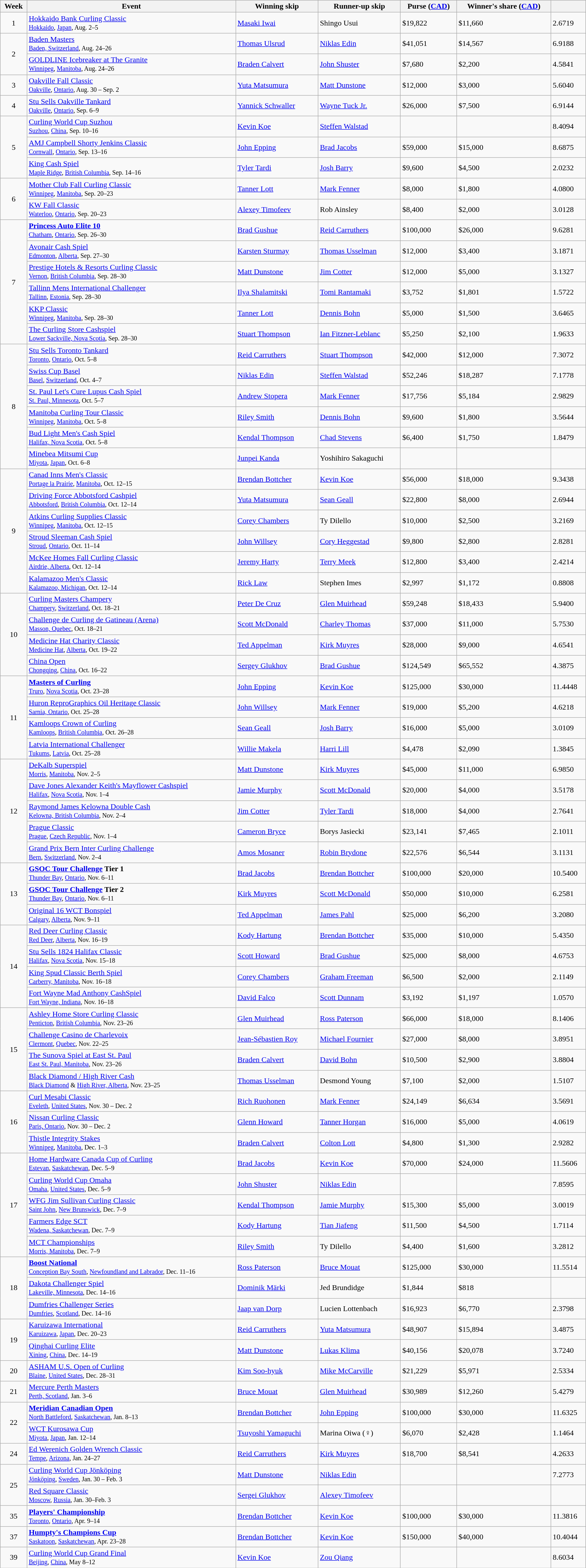<table class="wikitable sortable" style="margin-right:0; width:97%">
<tr>
<th>Week</th>
<th>Event</th>
<th>Winning skip</th>
<th>Runner-up skip</th>
<th>Purse (<a href='#'>CAD</a>)</th>
<th>Winner's share (<a href='#'>CAD</a>)</th>
<th></th>
</tr>
<tr>
<td align=center>1</td>
<td><a href='#'>Hokkaido Bank Curling Classic</a> <br> <small><a href='#'>Hokkaido</a>, <a href='#'>Japan</a>, Aug. 2–5</small></td>
<td> <a href='#'>Masaki Iwai</a></td>
<td> Shingo Usui</td>
<td>$19,822</td>
<td>$11,660</td>
<td>2.6719</td>
</tr>
<tr>
<td align=center rowspan=2>2</td>
<td><a href='#'>Baden Masters</a> <br> <small><a href='#'>Baden, Switzerland</a>, Aug. 24–26</small></td>
<td> <a href='#'>Thomas Ulsrud</a></td>
<td> <a href='#'>Niklas Edin</a></td>
<td>$41,051</td>
<td>$14,567</td>
<td>6.9188</td>
</tr>
<tr>
<td><a href='#'>GOLDLINE Icebreaker at The Granite</a> <br> <small><a href='#'>Winnipeg</a>, <a href='#'>Manitoba</a>, Aug. 24–26</small></td>
<td> <a href='#'>Braden Calvert</a></td>
<td> <a href='#'>John Shuster</a></td>
<td>$7,680</td>
<td>$2,200</td>
<td>4.5841</td>
</tr>
<tr>
<td align=center>3</td>
<td><a href='#'>Oakville Fall Classic</a> <br> <small><a href='#'>Oakville</a>, <a href='#'>Ontario</a>, Aug. 30 – Sep. 2</small></td>
<td> <a href='#'>Yuta Matsumura</a></td>
<td> <a href='#'>Matt Dunstone</a></td>
<td>$12,000</td>
<td>$3,000</td>
<td>5.6040</td>
</tr>
<tr>
<td align=center>4</td>
<td><a href='#'>Stu Sells Oakville Tankard</a> <br> <small><a href='#'>Oakville</a>, <a href='#'>Ontario</a>, Sep. 6–9</small></td>
<td> <a href='#'>Yannick Schwaller</a></td>
<td> <a href='#'>Wayne Tuck Jr.</a></td>
<td>$26,000</td>
<td>$7,500</td>
<td>6.9144</td>
</tr>
<tr>
<td align=center rowspan=3>5</td>
<td><a href='#'>Curling World Cup Suzhou</a> <br> <small><a href='#'>Suzhou</a>, <a href='#'>China</a>, Sep. 10–16</small></td>
<td> <a href='#'>Kevin Koe</a></td>
<td> <a href='#'>Steffen Walstad</a></td>
<td></td>
<td></td>
<td>8.4094</td>
</tr>
<tr>
<td><a href='#'>AMJ Campbell Shorty Jenkins Classic</a> <br> <small><a href='#'>Cornwall</a>, <a href='#'>Ontario</a>, Sep. 13–16</small></td>
<td> <a href='#'>John Epping</a></td>
<td> <a href='#'>Brad Jacobs</a></td>
<td>$59,000</td>
<td>$15,000</td>
<td>8.6875</td>
</tr>
<tr>
<td><a href='#'>King Cash Spiel</a> <br> <small><a href='#'>Maple Ridge</a>, <a href='#'>British Columbia</a>, Sep. 14–16</small></td>
<td> <a href='#'>Tyler Tardi</a></td>
<td> <a href='#'>Josh Barry</a></td>
<td>$9,600</td>
<td>$4,500</td>
<td>2.0232</td>
</tr>
<tr>
<td align=center rowspan=2>6</td>
<td><a href='#'>Mother Club Fall Curling Classic</a><br> <small><a href='#'>Winnipeg</a>, <a href='#'>Manitoba</a>, Sep. 20–23</small></td>
<td> <a href='#'>Tanner Lott</a></td>
<td> <a href='#'>Mark Fenner</a></td>
<td>$8,000</td>
<td>$1,800</td>
<td>4.0800</td>
</tr>
<tr>
<td><a href='#'>KW Fall Classic</a> <br> <small><a href='#'>Waterloo</a>, <a href='#'>Ontario</a>, Sep. 20–23</small></td>
<td> <a href='#'>Alexey Timofeev</a></td>
<td> Rob Ainsley</td>
<td>$8,400</td>
<td>$2,000</td>
<td>3.0128</td>
</tr>
<tr>
<td align=center rowspan=6>7</td>
<td><strong><a href='#'>Princess Auto Elite 10</a></strong> <br> <small><a href='#'>Chatham</a>, <a href='#'>Ontario</a>, Sep. 26–30</small></td>
<td> <a href='#'>Brad Gushue</a></td>
<td> <a href='#'>Reid Carruthers</a></td>
<td>$100,000</td>
<td>$26,000</td>
<td>9.6281</td>
</tr>
<tr>
<td><a href='#'>Avonair Cash Spiel</a> <br> <small><a href='#'>Edmonton</a>, <a href='#'>Alberta</a>, Sep. 27–30</small></td>
<td> <a href='#'>Karsten Sturmay</a></td>
<td> <a href='#'>Thomas Usselman</a></td>
<td>$12,000</td>
<td>$3,400</td>
<td>3.1871</td>
</tr>
<tr>
<td><a href='#'>Prestige Hotels & Resorts Curling Classic</a><br> <small><a href='#'>Vernon</a>, <a href='#'>British Columbia</a>, Sep. 28–30</small></td>
<td> <a href='#'>Matt Dunstone</a></td>
<td> <a href='#'>Jim Cotter</a></td>
<td>$12,000</td>
<td>$5,000</td>
<td>3.1327</td>
</tr>
<tr>
<td><a href='#'>Tallinn Mens International Challenger</a> <br> <small><a href='#'>Tallinn</a>, <a href='#'>Estonia</a>, Sep. 28–30</small></td>
<td> <a href='#'>Ilya Shalamitski</a></td>
<td> <a href='#'>Tomi Rantamaki</a></td>
<td>$3,752</td>
<td>$1,801</td>
<td>1.5722</td>
</tr>
<tr>
<td><a href='#'>KKP Classic</a><br> <small><a href='#'>Winnipeg</a>, <a href='#'>Manitoba</a>, Sep. 28–30</small></td>
<td> <a href='#'>Tanner Lott</a></td>
<td> <a href='#'>Dennis Bohn</a></td>
<td>$5,000</td>
<td>$1,500</td>
<td>3.6465</td>
</tr>
<tr>
<td><a href='#'>The Curling Store Cashspiel</a> <br> <small><a href='#'>Lower Sackville, Nova Scotia</a>, Sep. 28–30</small></td>
<td> <a href='#'>Stuart Thompson</a></td>
<td> <a href='#'>Ian Fitzner-Leblanc</a></td>
<td>$5,250</td>
<td>$2,100</td>
<td>1.9633</td>
</tr>
<tr>
<td align=center rowspan=6>8</td>
<td><a href='#'>Stu Sells Toronto Tankard</a><br> <small><a href='#'>Toronto</a>, <a href='#'>Ontario</a>, Oct. 5–8</small></td>
<td> <a href='#'>Reid Carruthers</a></td>
<td> <a href='#'>Stuart Thompson</a></td>
<td>$42,000</td>
<td>$12,000</td>
<td>7.3072</td>
</tr>
<tr>
<td><a href='#'>Swiss Cup Basel</a><br> <small><a href='#'>Basel</a>, <a href='#'>Switzerland</a>, Oct. 4–7</small></td>
<td> <a href='#'>Niklas Edin</a></td>
<td> <a href='#'>Steffen Walstad</a></td>
<td>$52,246</td>
<td>$18,287</td>
<td>7.1778</td>
</tr>
<tr>
<td><a href='#'>St. Paul Let's Cure Lupus Cash Spiel</a><br> <small><a href='#'>St. Paul, Minnesota</a>, Oct. 5–7</small></td>
<td> <a href='#'>Andrew Stopera</a></td>
<td> <a href='#'>Mark Fenner</a></td>
<td>$17,756</td>
<td>$5,184</td>
<td>2.9829</td>
</tr>
<tr>
<td><a href='#'>Manitoba Curling Tour Classic</a><br> <small><a href='#'>Winnipeg</a>, <a href='#'>Manitoba</a>, Oct. 5–8</small></td>
<td> <a href='#'>Riley Smith</a></td>
<td> <a href='#'>Dennis Bohn</a></td>
<td>$9,600</td>
<td>$1,800</td>
<td>3.5644</td>
</tr>
<tr>
<td><a href='#'>Bud Light Men's Cash Spiel</a><br> <small><a href='#'>Halifax, Nova Scotia</a>, Oct. 5–8</small></td>
<td> <a href='#'>Kendal Thompson</a></td>
<td> <a href='#'>Chad Stevens</a></td>
<td>$6,400</td>
<td>$1,750</td>
<td>1.8479</td>
</tr>
<tr>
<td><a href='#'>Minebea Mitsumi Cup</a> <br> <small><a href='#'>Miyota</a>, <a href='#'>Japan</a>, Oct. 6–8</small></td>
<td> <a href='#'>Junpei Kanda</a></td>
<td> Yoshihiro Sakaguchi</td>
<td></td>
<td></td>
<td></td>
</tr>
<tr>
<td align=center rowspan=6>9</td>
<td><a href='#'>Canad Inns Men's Classic</a><br> <small><a href='#'>Portage la Prairie</a>, <a href='#'>Manitoba</a>, Oct. 12–15</small></td>
<td> <a href='#'>Brendan Bottcher</a></td>
<td> <a href='#'>Kevin Koe</a></td>
<td>$56,000</td>
<td>$18,000</td>
<td>9.3438</td>
</tr>
<tr>
<td><a href='#'>Driving Force Abbotsford Cashpiel</a><br> <small><a href='#'>Abbotsford</a>, <a href='#'>British Columbia</a>, Oct. 12–14</small></td>
<td> <a href='#'>Yuta Matsumura</a></td>
<td> <a href='#'>Sean Geall</a></td>
<td>$22,800</td>
<td>$8,000</td>
<td>2.6944</td>
</tr>
<tr>
<td><a href='#'>Atkins Curling Supplies Classic</a><br> <small><a href='#'>Winnipeg</a>, <a href='#'>Manitoba</a>, Oct. 12–15</small></td>
<td> <a href='#'>Corey Chambers</a></td>
<td> Ty Dilello</td>
<td>$10,000</td>
<td>$2,500</td>
<td>3.2169</td>
</tr>
<tr>
<td><a href='#'>Stroud Sleeman Cash Spiel</a><br> <small><a href='#'>Stroud</a>, <a href='#'>Ontario</a>, Oct. 11–14</small></td>
<td> <a href='#'>John Willsey</a></td>
<td> <a href='#'>Cory Heggestad</a></td>
<td>$9,800</td>
<td>$2,800</td>
<td>2.8281</td>
</tr>
<tr>
<td><a href='#'>McKee Homes Fall Curling Classic</a><br> <small><a href='#'>Airdrie, Alberta</a>, Oct. 12–14</small></td>
<td> <a href='#'>Jeremy Harty</a></td>
<td> <a href='#'>Terry Meek</a></td>
<td>$12,800</td>
<td>$3,400</td>
<td>2.4214</td>
</tr>
<tr>
<td><a href='#'>Kalamazoo Men's Classic</a> <br> <small><a href='#'>Kalamazoo, Michigan</a>, Oct. 12–14</small></td>
<td> <a href='#'>Rick Law</a></td>
<td> Stephen Imes</td>
<td>$2,997</td>
<td>$1,172</td>
<td>0.8808</td>
</tr>
<tr>
<td align=center rowspan=4>10</td>
<td><a href='#'>Curling Masters Champery</a><br> <small><a href='#'>Champery</a>, <a href='#'>Switzerland</a>, Oct. 18–21</small></td>
<td> <a href='#'>Peter De Cruz</a></td>
<td> <a href='#'>Glen Muirhead</a></td>
<td>$59,248</td>
<td>$18,433</td>
<td>5.9400</td>
</tr>
<tr>
<td><a href='#'>Challenge de Curling de Gatineau (Arena)</a><br> <small><a href='#'>Masson, Quebec</a>, Oct. 18–21</small></td>
<td> <a href='#'>Scott McDonald</a></td>
<td> <a href='#'>Charley Thomas</a></td>
<td>$37,000</td>
<td>$11,000</td>
<td>5.7530</td>
</tr>
<tr>
<td><a href='#'>Medicine Hat Charity Classic</a><br> <small><a href='#'>Medicine Hat</a>, <a href='#'>Alberta</a>, Oct. 19–22</small></td>
<td> <a href='#'>Ted Appelman</a></td>
<td> <a href='#'>Kirk Muyres</a></td>
<td>$28,000</td>
<td>$9,000</td>
<td>4.6541</td>
</tr>
<tr>
<td><a href='#'>China Open</a><br> <small><a href='#'>Chongqing</a>, <a href='#'>China</a>, Oct. 16–22</small></td>
<td> <a href='#'>Sergey Glukhov</a></td>
<td> <a href='#'>Brad Gushue</a></td>
<td>$124,549</td>
<td>$65,552</td>
<td>4.3875</td>
</tr>
<tr>
<td rowspan="4" align="center">11</td>
<td><strong><a href='#'>Masters of Curling</a></strong> <br> <small><a href='#'>Truro</a>, <a href='#'>Nova Scotia</a>, Oct. 23–28</small></td>
<td> <a href='#'>John Epping</a></td>
<td> <a href='#'>Kevin Koe</a></td>
<td>$125,000</td>
<td>$30,000</td>
<td>11.4448</td>
</tr>
<tr>
<td><a href='#'>Huron ReproGraphics Oil Heritage Classic</a><br><small><a href='#'>Sarnia, Ontario</a>, Oct. 25–28</small></td>
<td> <a href='#'>John Willsey</a></td>
<td> <a href='#'>Mark Fenner</a></td>
<td>$19,000</td>
<td>$5,200</td>
<td>4.6218</td>
</tr>
<tr>
<td><a href='#'>Kamloops Crown of Curling</a><br> <small><a href='#'>Kamloops</a>, <a href='#'>British Columbia</a>, Oct. 26–28</small></td>
<td> <a href='#'>Sean Geall</a></td>
<td> <a href='#'>Josh Barry</a></td>
<td>$16,000</td>
<td>$5,000</td>
<td>3.0109</td>
</tr>
<tr>
<td><a href='#'>Latvia International Challenger</a><br> <small><a href='#'>Tukums</a>, <a href='#'>Latvia</a>, Oct. 25–28</small></td>
<td> <a href='#'>Willie Makela</a></td>
<td> <a href='#'>Harri Lill</a></td>
<td>$4,478</td>
<td>$2,090</td>
<td>1.3845</td>
</tr>
<tr>
<td align=center rowspan=5>12</td>
<td><a href='#'>DeKalb Superspiel</a> <br> <small><a href='#'>Morris</a>, <a href='#'>Manitoba</a>, Nov. 2–5</small></td>
<td> <a href='#'>Matt Dunstone</a></td>
<td> <a href='#'>Kirk Muyres</a></td>
<td>$45,000</td>
<td>$11,000</td>
<td>6.9850</td>
</tr>
<tr>
<td><a href='#'>Dave Jones Alexander Keith's Mayflower Cashspiel</a> <br> <small><a href='#'>Halifax</a>, <a href='#'>Nova Scotia</a>, Nov. 1–4</small></td>
<td> <a href='#'>Jamie Murphy</a></td>
<td> <a href='#'>Scott McDonald</a></td>
<td>$20,000</td>
<td>$4,000</td>
<td>3.5178</td>
</tr>
<tr>
<td><a href='#'>Raymond James Kelowna Double Cash</a> <br> <small><a href='#'>Kelowna, British Columbia</a>, Nov. 2–4</small></td>
<td> <a href='#'>Jim Cotter</a></td>
<td> <a href='#'>Tyler Tardi</a></td>
<td>$18,000</td>
<td>$4,000</td>
<td>2.7641</td>
</tr>
<tr>
<td><a href='#'>Prague Classic</a> <br> <small><a href='#'>Prague</a>, <a href='#'>Czech Republic</a>, Nov. 1–4</small></td>
<td> <a href='#'>Cameron Bryce</a></td>
<td> Borys Jasiecki</td>
<td>$23,141</td>
<td>$7,465</td>
<td>2.1011</td>
</tr>
<tr>
<td><a href='#'>Grand Prix Bern Inter Curling Challenge</a> <br> <small><a href='#'>Bern</a>, <a href='#'>Switzerland</a>, Nov. 2–4</small></td>
<td> <a href='#'>Amos Mosaner</a></td>
<td> <a href='#'>Robin Brydone</a></td>
<td>$22,576</td>
<td>$6,544</td>
<td>3.1131</td>
</tr>
<tr>
<td align=center rowspan=3>13</td>
<td><strong><a href='#'>GSOC Tour Challenge</a> Tier 1</strong> <br> <small><a href='#'>Thunder Bay</a>, <a href='#'>Ontario</a>, Nov. 6–11</small></td>
<td> <a href='#'>Brad Jacobs</a></td>
<td> <a href='#'>Brendan Bottcher</a></td>
<td>$100,000</td>
<td>$20,000</td>
<td>10.5400</td>
</tr>
<tr>
<td><strong><a href='#'>GSOC Tour Challenge</a> Tier 2</strong><br> <small><a href='#'>Thunder Bay</a>, <a href='#'>Ontario</a>, Nov. 6–11</small></td>
<td> <a href='#'>Kirk Muyres</a></td>
<td> <a href='#'>Scott McDonald</a></td>
<td>$50,000</td>
<td>$10,000</td>
<td>6.2581</td>
</tr>
<tr>
<td><a href='#'>Original 16 WCT Bonspiel</a> <br> <small><a href='#'>Calgary</a>, <a href='#'>Alberta</a>, Nov. 9–11</small></td>
<td> <a href='#'>Ted Appelman</a></td>
<td> <a href='#'>James Pahl</a></td>
<td>$25,000</td>
<td>$6,200</td>
<td>3.2080</td>
</tr>
<tr>
<td align=center rowspan=4>14</td>
<td><a href='#'>Red Deer Curling Classic</a> <br> <small><a href='#'>Red Deer</a>, <a href='#'>Alberta</a>, Nov. 16–19</small></td>
<td> <a href='#'>Kody Hartung</a></td>
<td> <a href='#'>Brendan Bottcher</a></td>
<td>$35,000</td>
<td>$10,000</td>
<td>5.4350</td>
</tr>
<tr>
<td><a href='#'>Stu Sells 1824 Halifax Classic</a> <br> <small><a href='#'>Halifax</a>, <a href='#'>Nova Scotia</a>, Nov. 15–18</small></td>
<td> <a href='#'>Scott Howard</a></td>
<td> <a href='#'>Brad Gushue</a></td>
<td>$25,000</td>
<td>$8,000</td>
<td>4.6753</td>
</tr>
<tr>
<td><a href='#'>King Spud Classic Berth Spiel</a> <br> <small><a href='#'>Carberry, Manitoba</a>, Nov. 16–18</small></td>
<td> <a href='#'>Corey Chambers</a></td>
<td> <a href='#'>Graham Freeman</a></td>
<td>$6,500</td>
<td>$2,000</td>
<td>2.1149</td>
</tr>
<tr>
<td><a href='#'>Fort Wayne Mad Anthony CashSpiel</a> <br> <small><a href='#'>Fort Wayne, Indiana</a>, Nov. 16–18</small></td>
<td> <a href='#'>David Falco</a></td>
<td> <a href='#'>Scott Dunnam</a></td>
<td>$3,192</td>
<td>$1,197</td>
<td>1.0570</td>
</tr>
<tr>
<td align=center rowspan=4>15</td>
<td><a href='#'>Ashley Home Store Curling Classic</a> <br> <small><a href='#'>Penticton</a>, <a href='#'>British Columbia</a>, Nov. 23–26</small></td>
<td> <a href='#'>Glen Muirhead</a></td>
<td> <a href='#'>Ross Paterson</a></td>
<td>$66,000</td>
<td>$18,000</td>
<td>8.1406</td>
</tr>
<tr>
<td><a href='#'>Challenge Casino de Charlevoix</a> <br> <small><a href='#'>Clermont</a>, <a href='#'>Quebec</a>, Nov. 22–25</small></td>
<td> <a href='#'>Jean-Sébastien Roy</a></td>
<td> <a href='#'>Michael Fournier</a></td>
<td>$27,000</td>
<td>$8,000</td>
<td>3.8951</td>
</tr>
<tr>
<td><a href='#'>The Sunova Spiel at East St. Paul</a> <br> <small><a href='#'>East St. Paul, Manitoba</a>, Nov. 23–26</small></td>
<td> <a href='#'>Braden Calvert</a></td>
<td> <a href='#'>David Bohn</a></td>
<td>$10,500</td>
<td>$2,900</td>
<td>3.8804</td>
</tr>
<tr>
<td><a href='#'>Black Diamond / High River Cash</a> <br> <small><a href='#'>Black Diamond</a> & <a href='#'>High River, Alberta</a>, Nov. 23–25</small></td>
<td> <a href='#'>Thomas Usselman</a></td>
<td> Desmond Young</td>
<td>$7,100</td>
<td>$2,000</td>
<td>1.5107</td>
</tr>
<tr>
<td align=center rowspan=3>16</td>
<td><a href='#'>Curl Mesabi Classic</a> <br> <small><a href='#'>Eveleth</a>, <a href='#'>United States</a>, Nov. 30 – Dec. 2</small></td>
<td> <a href='#'>Rich Ruohonen</a></td>
<td> <a href='#'>Mark Fenner</a></td>
<td>$24,149</td>
<td>$6,634</td>
<td>3.5691</td>
</tr>
<tr>
<td><a href='#'>Nissan Curling Classic</a> <br> <small><a href='#'>Paris, Ontario</a>, Nov. 30 – Dec. 2</small></td>
<td> <a href='#'>Glenn Howard</a></td>
<td> <a href='#'>Tanner Horgan</a></td>
<td>$16,000</td>
<td>$5,000</td>
<td>4.0619</td>
</tr>
<tr>
<td><a href='#'>Thistle Integrity Stakes</a> <br> <small><a href='#'>Winnipeg</a>, <a href='#'>Manitoba</a>, Dec. 1–3</small></td>
<td> <a href='#'>Braden Calvert</a></td>
<td> <a href='#'>Colton Lott</a></td>
<td>$4,800</td>
<td>$1,300</td>
<td>2.9282</td>
</tr>
<tr>
<td align=center rowspan=5>17</td>
<td><a href='#'>Home Hardware Canada Cup of Curling</a> <br> <small><a href='#'>Estevan</a>, <a href='#'>Saskatchewan</a>, Dec. 5–9</small></td>
<td> <a href='#'>Brad Jacobs</a></td>
<td> <a href='#'>Kevin Koe</a></td>
<td>$70,000</td>
<td>$24,000</td>
<td>11.5606</td>
</tr>
<tr>
<td><a href='#'>Curling World Cup Omaha</a> <br> <small><a href='#'>Omaha</a>, <a href='#'>United States</a>, Dec. 5–9</small></td>
<td> <a href='#'>John Shuster</a></td>
<td> <a href='#'>Niklas Edin</a></td>
<td></td>
<td></td>
<td>7.8595</td>
</tr>
<tr>
<td><a href='#'>WFG Jim Sullivan Curling Classic</a> <br> <small><a href='#'>Saint John</a>, <a href='#'>New Brunswick</a>, Dec. 7–9</small></td>
<td> <a href='#'>Kendal Thompson</a></td>
<td> <a href='#'>Jamie Murphy</a></td>
<td>$15,300</td>
<td>$5,000</td>
<td>3.0019</td>
</tr>
<tr>
<td><a href='#'>Farmers Edge SCT</a> <br> <small><a href='#'>Wadena, Saskatchewan</a>, Dec. 7–9</small></td>
<td> <a href='#'>Kody Hartung</a></td>
<td> <a href='#'>Tian Jiafeng</a></td>
<td>$11,500</td>
<td>$4,500</td>
<td>1.7114</td>
</tr>
<tr>
<td><a href='#'>MCT Championships</a> <br> <small><a href='#'>Morris, Manitoba</a>, Dec. 7–9</small></td>
<td> <a href='#'>Riley Smith</a></td>
<td> Ty Dilello</td>
<td>$4,400</td>
<td>$1,600</td>
<td>3.2812</td>
</tr>
<tr>
<td align=center rowspan=3>18</td>
<td><strong><a href='#'>Boost National</a></strong> <br> <small><a href='#'>Conception Bay South</a>, <a href='#'>Newfoundland and Labrador</a>, Dec. 11–16</small></td>
<td> <a href='#'>Ross Paterson</a></td>
<td> <a href='#'>Bruce Mouat</a></td>
<td>$125,000</td>
<td>$30,000</td>
<td>11.5514</td>
</tr>
<tr>
<td><a href='#'>Dakota Challenger Spiel</a> <br> <small><a href='#'>Lakeville, Minnesota</a>, Dec. 14–16</small></td>
<td> <a href='#'>Dominik Märki</a></td>
<td> Jed Brundidge</td>
<td>$1,844</td>
<td>$818</td>
<td></td>
</tr>
<tr>
<td><a href='#'>Dumfries Challenger Series</a> <br> <small><a href='#'>Dumfries</a>, <a href='#'>Scotland</a>, Dec. 14–16</small></td>
<td> <a href='#'>Jaap van Dorp</a></td>
<td> Lucien Lottenbach</td>
<td>$16,923</td>
<td>$6,770</td>
<td>2.3798</td>
</tr>
<tr>
<td align=center rowspan=2>19</td>
<td><a href='#'>Karuizawa International</a> <br> <small><a href='#'>Karuizawa</a>, <a href='#'>Japan</a>, Dec. 20–23</small></td>
<td> <a href='#'>Reid Carruthers</a></td>
<td> <a href='#'>Yuta Matsumura</a></td>
<td>$48,907</td>
<td>$15,894</td>
<td>3.4875</td>
</tr>
<tr>
<td><a href='#'>Qinghai Curling Elite</a> <br> <small><a href='#'>Xining</a>, <a href='#'>China</a>, Dec. 14–19</small></td>
<td> <a href='#'>Matt Dunstone</a></td>
<td> <a href='#'>Lukas Klima</a></td>
<td>$40,156</td>
<td>$20,078</td>
<td>3.7240</td>
</tr>
<tr>
<td align=center>20</td>
<td><a href='#'>ASHAM U.S. Open of Curling</a> <br> <small><a href='#'>Blaine</a>, <a href='#'>United States</a>, Dec. 28–31</small></td>
<td> <a href='#'>Kim Soo-hyuk</a></td>
<td> <a href='#'>Mike McCarville</a></td>
<td>$21,229</td>
<td>$5,971</td>
<td>2.5334</td>
</tr>
<tr>
<td align=center>21</td>
<td><a href='#'>Mercure Perth Masters</a> <br> <small><a href='#'>Perth, Scotland</a>, Jan. 3–6</small></td>
<td> <a href='#'>Bruce Mouat</a></td>
<td> <a href='#'>Glen Muirhead</a></td>
<td>$30,989</td>
<td>$12,260</td>
<td>5.4279</td>
</tr>
<tr>
<td align=center rowspan=2>22</td>
<td><strong><a href='#'>Meridian Canadian Open</a></strong> <br> <small><a href='#'>North Battleford</a>, <a href='#'>Saskatchewan</a>, Jan. 8–13</small></td>
<td> <a href='#'>Brendan Bottcher</a></td>
<td> <a href='#'>John Epping</a></td>
<td>$100,000</td>
<td>$30,000</td>
<td>11.6325</td>
</tr>
<tr>
<td><a href='#'>WCT Kurosawa Cup</a> <br> <small><a href='#'>Miyota</a>, <a href='#'>Japan</a>, Jan. 12–14</small></td>
<td> <a href='#'>Tsuyoshi Yamaguchi</a></td>
<td> Marina Oiwa (♀)</td>
<td>$6,070</td>
<td>$2,428</td>
<td>1.1464</td>
</tr>
<tr>
<td align=center>24</td>
<td><a href='#'>Ed Werenich Golden Wrench Classic</a> <br> <small><a href='#'>Tempe</a>, <a href='#'>Arizona</a>, Jan. 24–27</small></td>
<td> <a href='#'>Reid Carruthers</a></td>
<td> <a href='#'>Kirk Muyres</a></td>
<td>$18,700</td>
<td>$8,541</td>
<td>4.2633</td>
</tr>
<tr>
<td align=center rowspan=2>25</td>
<td><a href='#'>Curling World Cup Jönköping</a> <br> <small><a href='#'>Jönköping</a>, <a href='#'>Sweden</a>, Jan. 30 – Feb. 3</small></td>
<td> <a href='#'>Matt Dunstone</a></td>
<td> <a href='#'>Niklas Edin</a></td>
<td></td>
<td></td>
<td>7.2773</td>
</tr>
<tr>
<td><a href='#'>Red Square Classic</a> <br> <small><a href='#'>Moscow</a>, <a href='#'>Russia</a>, Jan. 30–Feb. 3</small></td>
<td> <a href='#'>Sergei Glukhov</a></td>
<td> <a href='#'>Alexey Timofeev</a></td>
<td></td>
<td></td>
<td></td>
</tr>
<tr>
<td align=center>35</td>
<td><strong><a href='#'>Players' Championship</a></strong> <br> <small><a href='#'>Toronto</a>, <a href='#'>Ontario</a>, Apr. 9–14</small></td>
<td> <a href='#'>Brendan Bottcher</a></td>
<td> <a href='#'>Kevin Koe</a></td>
<td>$100,000</td>
<td>$30,000</td>
<td>11.3816</td>
</tr>
<tr>
<td align=center>37</td>
<td><strong><a href='#'>Humpty's Champions Cup</a></strong> <br> <small><a href='#'>Saskatoon</a>, <a href='#'>Saskatchewan</a>, Apr. 23–28</small></td>
<td> <a href='#'>Brendan Bottcher</a></td>
<td> <a href='#'>Kevin Koe</a></td>
<td>$150,000</td>
<td>$40,000</td>
<td>10.4044</td>
</tr>
<tr>
<td align=center>39</td>
<td><a href='#'>Curling World Cup Grand Final</a> <br> <small><a href='#'>Beijing</a>, <a href='#'>China</a>, May 8–12</small></td>
<td> <a href='#'>Kevin Koe</a></td>
<td> <a href='#'>Zou Qiang</a></td>
<td></td>
<td></td>
<td>8.6034</td>
</tr>
</table>
